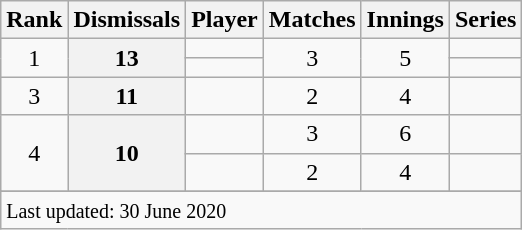<table class="wikitable plainrowheaders sortable">
<tr>
<th scope=col>Rank</th>
<th scope=col>Dismissals</th>
<th scope=col>Player</th>
<th scope=col>Matches</th>
<th scope=col>Innings</th>
<th scope=col>Series</th>
</tr>
<tr>
<td align=center rowspan=2>1</td>
<th scope=row style="text-align:center;" rowspan=2>13</th>
<td></td>
<td align=center rowspan=2>3</td>
<td align=center rowspan=2>5</td>
<td></td>
</tr>
<tr>
<td></td>
<td></td>
</tr>
<tr>
<td align=center>3</td>
<th scope=row style="text-align:center;">11</th>
<td></td>
<td align=center>2</td>
<td align=center>4</td>
<td></td>
</tr>
<tr>
<td align=center rowspan=2>4</td>
<th scope=row style=text-align:center; rowspan=2>10</th>
<td></td>
<td align=center>3</td>
<td align=center>6</td>
<td></td>
</tr>
<tr>
<td></td>
<td align=center>2</td>
<td align=center>4</td>
<td></td>
</tr>
<tr>
</tr>
<tr class=sortbottom>
<td colspan=6><small>Last updated: 30 June 2020</small></td>
</tr>
</table>
